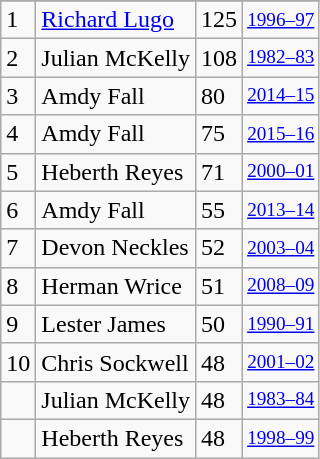<table class="wikitable">
<tr>
</tr>
<tr>
<td>1</td>
<td><a href='#'>Richard Lugo</a></td>
<td>125</td>
<td style="font-size:80%;"><a href='#'>1996–97</a></td>
</tr>
<tr>
<td>2</td>
<td>Julian McKelly</td>
<td>108</td>
<td style="font-size:80%;"><a href='#'>1982–83</a></td>
</tr>
<tr>
<td>3</td>
<td>Amdy Fall</td>
<td>80</td>
<td style="font-size:80%;"><a href='#'>2014–15</a></td>
</tr>
<tr>
<td>4</td>
<td>Amdy Fall</td>
<td>75</td>
<td style="font-size:80%;"><a href='#'>2015–16</a></td>
</tr>
<tr>
<td>5</td>
<td>Heberth Reyes</td>
<td>71</td>
<td style="font-size:80%;"><a href='#'>2000–01</a></td>
</tr>
<tr>
<td>6</td>
<td>Amdy Fall</td>
<td>55</td>
<td style="font-size:80%;"><a href='#'>2013–14</a></td>
</tr>
<tr>
<td>7</td>
<td>Devon Neckles</td>
<td>52</td>
<td style="font-size:80%;"><a href='#'>2003–04</a></td>
</tr>
<tr>
<td>8</td>
<td>Herman Wrice</td>
<td>51</td>
<td style="font-size:80%;"><a href='#'>2008–09</a></td>
</tr>
<tr>
<td>9</td>
<td>Lester James</td>
<td>50</td>
<td style="font-size:80%;"><a href='#'>1990–91</a></td>
</tr>
<tr>
<td>10</td>
<td>Chris Sockwell</td>
<td>48</td>
<td style="font-size:80%;"><a href='#'>2001–02</a></td>
</tr>
<tr>
<td></td>
<td>Julian McKelly</td>
<td>48</td>
<td style="font-size:80%;"><a href='#'>1983–84</a></td>
</tr>
<tr>
<td></td>
<td>Heberth Reyes</td>
<td>48</td>
<td style="font-size:80%;"><a href='#'>1998–99</a></td>
</tr>
</table>
